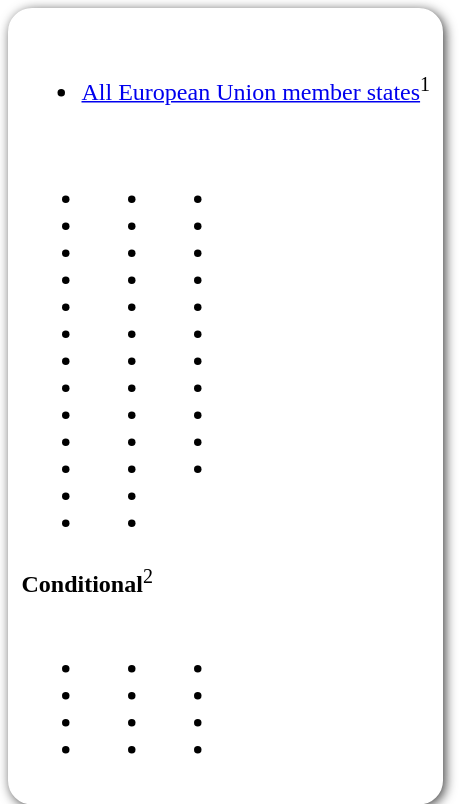<table style=" border-radius:1em; box-shadow: 0.1em 0.1em 0.5em rgba(0,0,0,0.75); background-color: white; border: 1px solid white; padding: 5px;">
<tr style="vertical-align:top;">
<td><br><ul><li> <a href='#'>All European Union member states</a><sup>1</sup></li></ul><table>
<tr>
<td><br><ul><li></li><li></li><li></li><li></li><li></li><li></li><li></li><li></li><li></li><li></li><li></li><li></li><li></li></ul></td>
<td valign="top"><br><ul><li></li><li></li><li></li><li></li><li></li><li></li><li></li><li></li><li></li><li></li><li></li><li></li><li></li></ul></td>
<td valign="top"><br><ul><li></li><li></li><li></li><li></li><li></li><li></li><li></li><li></li><li></li><li></li><li></li></ul></td>
<td></td>
</tr>
</table>
<strong>Conditional</strong><sup>2</sup><table>
<tr>
<td><br><ul><li></li><li></li><li></li><li></li></ul></td>
<td valign="top"><br><ul><li></li><li></li><li></li><li></li></ul></td>
<td valign="top"><br><ul><li></li><li></li><li></li><li></li></ul></td>
</tr>
</table>
</td>
</tr>
</table>
